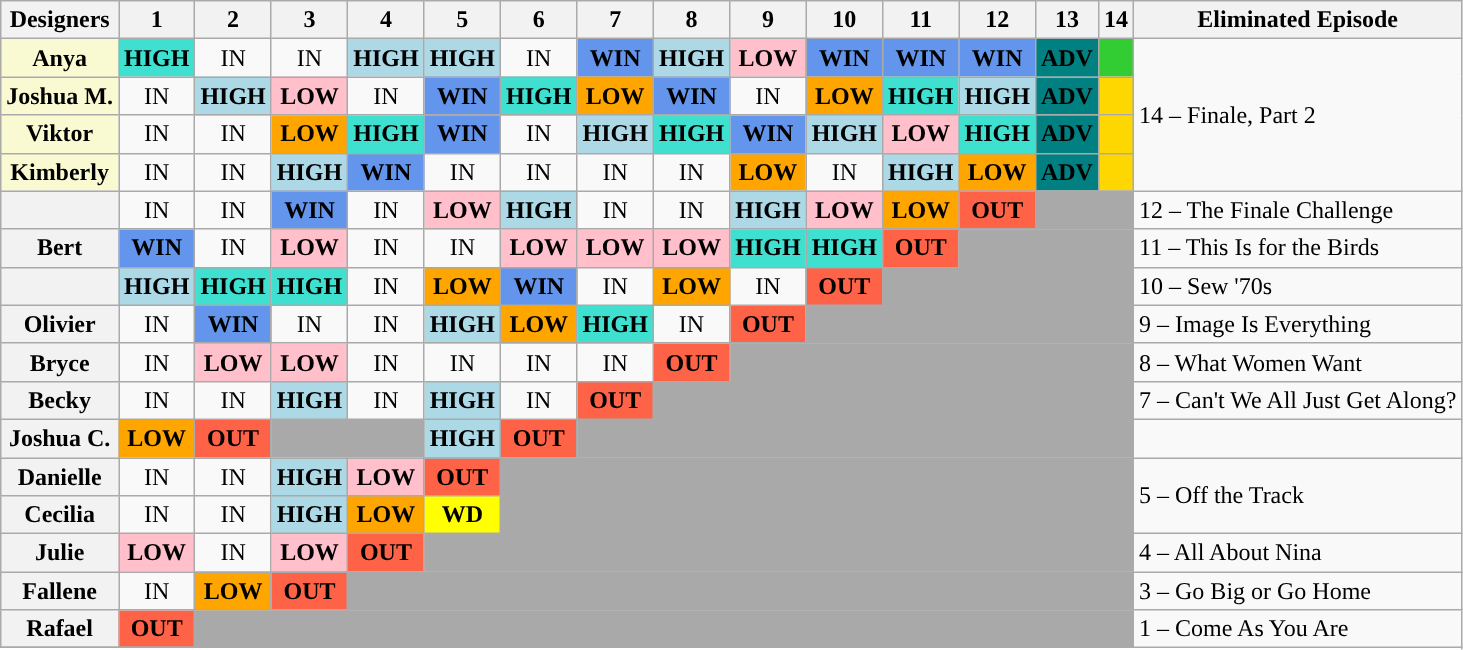<table class="wikitable" style="text-align:center">
<tr>
<th>Designers</th>
<th>1 </th>
<th>2</th>
<th>3</th>
<th>4</th>
<th>5  </th>
<th>6</th>
<th>7</th>
<th>8</th>
<th>9</th>
<th>10 </th>
<th>11</th>
<th>12</th>
<th>13</th>
<th>14</th>
<th>Eliminated Episode</th>
</tr>
<tr>
<th style="background:#FAFAD2;">Anya</th>
<td style="background:turquoise;"><strong>HIGH</strong></td>
<td>IN</td>
<td>IN</td>
<td style="background:lightblue;"><strong>HIGH</strong></td>
<td style="background:lightblue;"><strong>HIGH</strong></td>
<td>IN</td>
<td style="background:cornflowerblue;"><strong>WIN</strong></td>
<td style="background:lightblue;"><strong>HIGH</strong></td>
<td style="background:pink;"><strong>LOW</strong></td>
<td style="background:cornflowerblue;"><strong>WIN</strong></td>
<td style="background:cornflowerblue;"><strong>WIN</strong></td>
<td style="background:cornflowerblue;"><strong>WIN</strong></td>
<td style="background:teal;"><strong>ADV</strong></td>
<td style="background:limegreen;"></td>
<td style="text-align:left" rowspan="4">14 – Finale, Part 2</td>
</tr>
<tr>
<th style="background:#FAFAD2;">Joshua M.</th>
<td>IN</td>
<td style="background:lightblue;"><strong>HIGH</strong></td>
<td style="background:pink;"><strong>LOW</strong></td>
<td>IN</td>
<td style="background:cornflowerblue;"><strong>WIN</strong></td>
<td style="background:turquoise;"><strong>HIGH</strong></td>
<td style="background:orange;"><strong>LOW</strong></td>
<td style="background:cornflowerblue;"><strong>WIN</strong></td>
<td>IN</td>
<td style="background:orange;"><strong>LOW</strong></td>
<td style="background:turquoise;"><strong>HIGH</strong></td>
<td style="background:lightblue;"><strong>HIGH</strong></td>
<td style="background:teal;"><strong>ADV</strong></td>
<td style="background:gold;"></td>
</tr>
<tr>
<th style="background:#FAFAD2;">Viktor</th>
<td>IN</td>
<td>IN</td>
<td style="background:orange;"><strong>LOW</strong></td>
<td style="background:turquoise;"><strong>HIGH</strong></td>
<td style="background:cornflowerblue;"><strong>WIN</strong></td>
<td>IN</td>
<td style="background:lightblue;"><strong>HIGH</strong></td>
<td style="background:turquoise;"><strong>HIGH</strong></td>
<td style="background:cornflowerblue;"><strong>WIN</strong></td>
<td style="background:lightblue;"><strong>HIGH</strong></td>
<td style="background:pink;"><strong>LOW</strong></td>
<td style="background:turquoise;"><strong>HIGH</strong></td>
<td style="background:teal;"><strong>ADV</strong></td>
<td style="background:gold;"></td>
</tr>
<tr>
<th style="background:#FAFAD2;">Kimberly</th>
<td>IN</td>
<td>IN</td>
<td style="background:lightblue;"><strong>HIGH</strong></td>
<td style="background:cornflowerblue;"><strong>WIN</strong></td>
<td>IN</td>
<td>IN</td>
<td>IN</td>
<td>IN</td>
<td style="background:orange;"><strong>LOW</strong></td>
<td>IN</td>
<td style="background:lightblue;"><strong>HIGH</strong></td>
<td style="background:orange;"><strong>LOW</strong></td>
<td style="background:teal;"><strong>ADV</strong></td>
<td style="background:gold;"></td>
</tr>
<tr>
<th></th>
<td>IN</td>
<td>IN</td>
<td style="background:cornflowerblue;"><strong>WIN</strong></td>
<td>IN</td>
<td style="background:pink;"><strong>LOW</strong></td>
<td style="background:lightblue;"><strong>HIGH</strong></td>
<td>IN</td>
<td>IN</td>
<td style="background:lightblue;"><strong>HIGH</strong></td>
<td style="background:pink;"><strong>LOW</strong></td>
<td style="background:orange;"><strong>LOW</strong></td>
<td style="background:tomato;"><strong>OUT</strong></td>
<td style="background:darkgray;" colspan="2"></td>
<td style="text-align:left">12 – The Finale Challenge</td>
</tr>
<tr>
<th>Bert</th>
<td style="background:cornflowerblue;"><strong>WIN</strong></td>
<td>IN</td>
<td style="background:pink;"><strong>LOW</strong></td>
<td>IN</td>
<td>IN</td>
<td style="background:pink;"><strong>LOW</strong></td>
<td style="background:pink;"><strong>LOW</strong></td>
<td style="background:pink;"><strong>LOW</strong></td>
<td style="background:turquoise;"><strong>HIGH</strong></td>
<td style="background:turquoise;"><strong>HIGH</strong></td>
<td style="background:tomato;"><strong>OUT</strong></td>
<td style="background:darkgray;" colspan="3"></td>
<td style="text-align:left">11 – This Is for the Birds</td>
</tr>
<tr>
<th></th>
<td style="background:lightblue;"><strong>HIGH</strong></td>
<td style="background:turquoise;"><strong>HIGH</strong></td>
<td style="background:turquoise;"><strong>HIGH</strong></td>
<td>IN</td>
<td style="background:orange;"><strong>LOW</strong></td>
<td style="background:cornflowerblue;"><strong>WIN</strong></td>
<td>IN</td>
<td style="background:orange;"><strong>LOW</strong></td>
<td>IN</td>
<td style="background:tomato;"><strong>OUT</strong></td>
<td style="background:darkgray;" colspan="4"></td>
<td style="text-align:left">10 – Sew '70s</td>
</tr>
<tr>
<th>Olivier</th>
<td>IN</td>
<td style="background:cornflowerblue;"><strong>WIN</strong></td>
<td>IN</td>
<td>IN</td>
<td style="background:lightblue;"><strong>HIGH</strong></td>
<td style="background:orange;"><strong>LOW</strong></td>
<td style="background:turquoise;"><strong>HIGH</strong></td>
<td>IN</td>
<td style="background:tomato;"><strong>OUT</strong></td>
<td style="background:darkgray;" colspan="5"></td>
<td style="text-align:left">9 – Image Is Everything</td>
</tr>
<tr>
<th>Bryce</th>
<td>IN</td>
<td style="background:pink;"><strong>LOW</strong></td>
<td style="background:pink;"><strong>LOW</strong></td>
<td>IN</td>
<td style="background:">IN</td>
<td>IN</td>
<td>IN</td>
<td style="background:tomato;"><strong>OUT</strong></td>
<td style="background:darkgray;" colspan="6"></td>
<td style="text-align:left">8 – What Women Want</td>
</tr>
<tr>
<th>Becky</th>
<td>IN</td>
<td>IN</td>
<td style="background:lightblue;"><strong>HIGH</strong></td>
<td>IN</td>
<td style="background:lightblue;"><strong>HIGH</strong></td>
<td>IN</td>
<td style="background:tomato;"><strong>OUT</strong></td>
<td style="background:darkgray;" colspan="7"></td>
<td style="text-align:left">7 – Can't We All Just Get Along?</td>
</tr>
<tr>
<th>Joshua C.</th>
<td style="background:orange;"><strong>LOW</strong></td>
<td style="background:tomato;"><strong>OUT</strong></td>
<td style="background:darkgray;" colspan="2"></td>
<td style="background:lightblue;"><strong>HIGH</strong></td>
<td style="background:tomato;"><strong>OUT</strong></td>
<td style="background:darkgray;" colspan="8"></td>
<td style="text-align:left"></td>
</tr>
<tr>
<th>Danielle</th>
<td>IN</td>
<td>IN</td>
<td style="background:lightblue;"><strong>HIGH</strong></td>
<td style="background:pink;"><strong>LOW</strong></td>
<td style="background:tomato;"><strong>OUT</strong></td>
<td style="background:darkgray;" colspan="9"></td>
<td style="text-align:left" rowspan="2">5 – Off the Track</td>
</tr>
<tr>
<th>Cecilia</th>
<td>IN</td>
<td>IN</td>
<td style="background:lightblue;"><strong>HIGH</strong></td>
<td style="background:orange;"><strong>LOW</strong></td>
<td style="background:yellow;"><strong>WD</strong></td>
<td style="background:darkgray;" colspan="9"></td>
</tr>
<tr>
<th>Julie</th>
<td style="background:pink;"><strong>LOW</strong></td>
<td>IN</td>
<td style="background:pink;"><strong>LOW</strong></td>
<td style="background:tomato;"><strong>OUT</strong></td>
<td style="background:darkgray;" colspan="10"></td>
<td style="text-align:left">4 – All About Nina</td>
</tr>
<tr>
<th>Fallene</th>
<td>IN</td>
<td style="background:orange;"><strong>LOW</strong></td>
<td style="background:tomato;"><strong>OUT</strong></td>
<td style="background:darkgray;" colspan="11"></td>
<td style="text-align:left">3 – Go Big or Go Home</td>
</tr>
<tr>
<th>Rafael</th>
<td style="background:tomato;"><strong>OUT</strong></td>
<td style="background:darkgray;" colspan="13"></td>
<td style="text-align:left" rowspan="5">1 – Come As You Are</td>
</tr>
<tr>
</tr>
</table>
